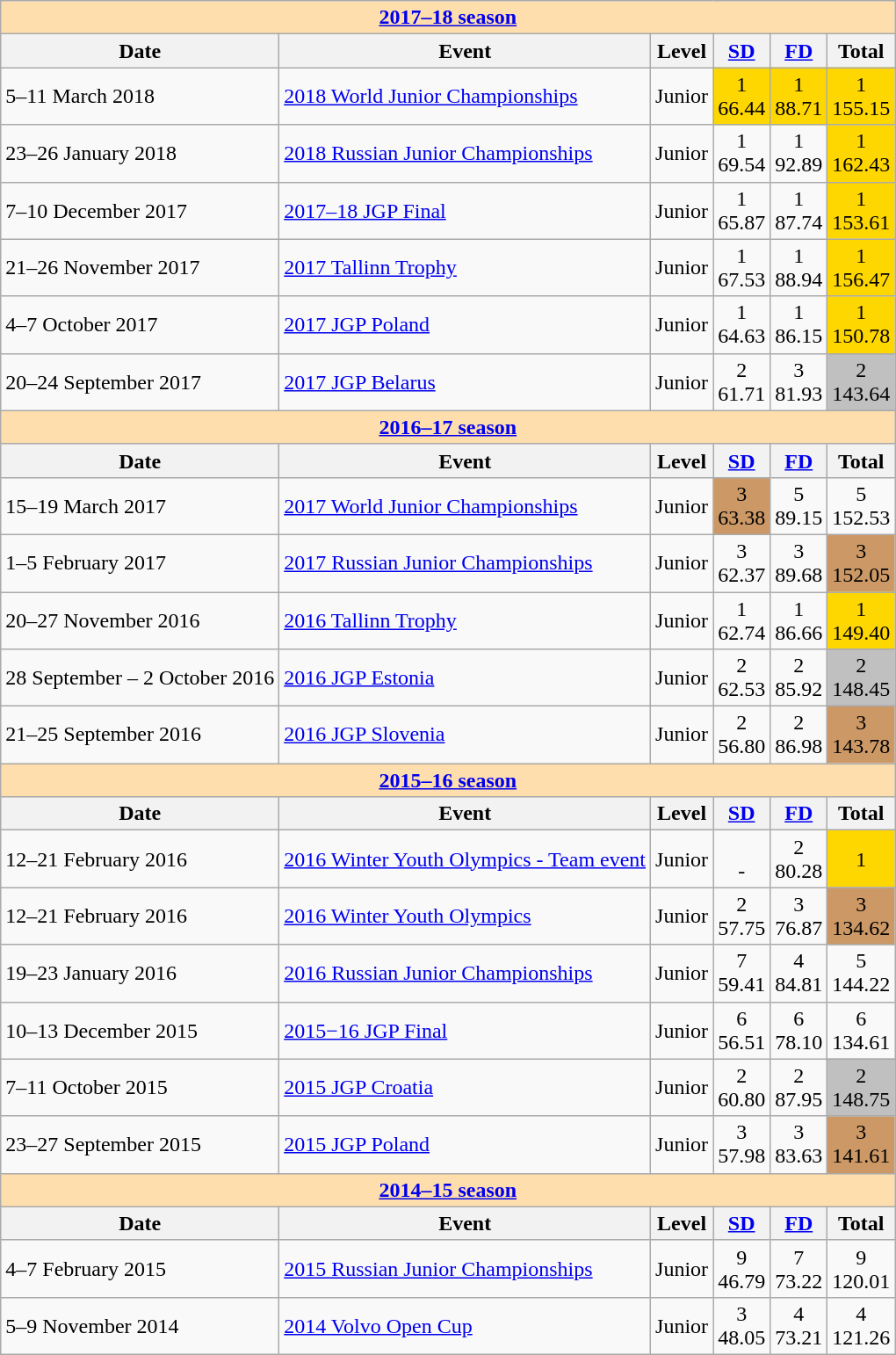<table class="wikitable">
<tr>
<td style="background-color: #ffdead; " colspan=8 align=center><a href='#'><strong>2017–18 season</strong></a></td>
</tr>
<tr>
<th>Date</th>
<th>Event</th>
<th>Level</th>
<th><a href='#'>SD</a></th>
<th><a href='#'>FD</a></th>
<th>Total</th>
</tr>
<tr>
<td>5–11 March 2018</td>
<td><a href='#'>2018 World Junior Championships</a></td>
<td>Junior</td>
<td align=center bgcolor=gold>1 <br> 66.44</td>
<td align=center bgcolor=gold>1 <br> 88.71</td>
<td align=center bgcolor=gold>1 <br> 155.15</td>
</tr>
<tr>
<td>23–26 January 2018</td>
<td><a href='#'>2018 Russian Junior Championships</a></td>
<td>Junior</td>
<td align=center>1 <br> 69.54</td>
<td align=center>1 <br> 92.89</td>
<td align=center bgcolor=gold>1 <br> 162.43</td>
</tr>
<tr>
<td>7–10 December 2017</td>
<td><a href='#'>2017–18 JGP Final</a></td>
<td>Junior</td>
<td align=center>1 <br> 65.87</td>
<td align=center>1 <br> 87.74</td>
<td align=center bgcolor=gold>1 <br> 153.61</td>
</tr>
<tr>
<td>21–26 November 2017</td>
<td><a href='#'>2017 Tallinn Trophy</a></td>
<td>Junior</td>
<td align=center>1 <br> 67.53</td>
<td align=center>1 <br> 88.94</td>
<td align=center bgcolor=gold>1 <br> 156.47</td>
</tr>
<tr>
<td>4–7 October 2017</td>
<td><a href='#'>2017 JGP Poland</a></td>
<td>Junior</td>
<td align=center>1 <br> 64.63</td>
<td align=center>1 <br> 86.15</td>
<td align=center bgcolor=gold>1 <br> 150.78</td>
</tr>
<tr>
<td>20–24 September 2017</td>
<td><a href='#'>2017 JGP Belarus</a></td>
<td>Junior</td>
<td align=center>2 <br> 61.71</td>
<td align=center>3 <br> 81.93</td>
<td align=center bgcolor=silver>2 <br> 143.64</td>
</tr>
<tr>
<td style="background-color: #ffdead; " colspan=8 align=center><a href='#'><strong>2016–17 season</strong></a></td>
</tr>
<tr>
<th>Date</th>
<th>Event</th>
<th>Level</th>
<th><a href='#'>SD</a></th>
<th><a href='#'>FD</a></th>
<th>Total</th>
</tr>
<tr>
<td>15–19 March 2017</td>
<td><a href='#'>2017 World Junior Championships</a></td>
<td>Junior</td>
<td align=center bgcolor=cc9966>3 <br> 63.38</td>
<td align=center>5 <br> 89.15</td>
<td align=center>5 <br> 152.53</td>
</tr>
<tr>
<td>1–5 February 2017</td>
<td><a href='#'>2017 Russian Junior Championships</a></td>
<td>Junior</td>
<td align=center>3 <br> 62.37</td>
<td align=center>3 <br> 89.68</td>
<td align=center bgcolor=cc9966>3 <br> 152.05</td>
</tr>
<tr>
<td>20–27 November 2016</td>
<td><a href='#'>2016 Tallinn Trophy</a></td>
<td>Junior</td>
<td align=center>1 <br> 62.74</td>
<td align=center>1 <br> 86.66</td>
<td align=center bgcolor=gold>1 <br> 149.40</td>
</tr>
<tr>
<td>28 September – 2 October 2016</td>
<td><a href='#'>2016 JGP Estonia</a></td>
<td>Junior</td>
<td align=center>2 <br> 62.53</td>
<td align=center>2 <br> 85.92</td>
<td align=center bgcolor=silver>2 <br> 148.45</td>
</tr>
<tr>
<td>21–25 September 2016</td>
<td><a href='#'>2016 JGP Slovenia</a></td>
<td>Junior</td>
<td align=center>2 <br> 56.80</td>
<td align=center>2 <br> 86.98</td>
<td align=center bgcolor=cc9966>3 <br> 143.78</td>
</tr>
<tr>
<td style="background-color: #ffdead; " colspan=8 align=center><a href='#'><strong>2015–16 season</strong></a></td>
</tr>
<tr>
<th>Date</th>
<th>Event</th>
<th>Level</th>
<th><a href='#'>SD</a></th>
<th><a href='#'>FD</a></th>
<th>Total</th>
</tr>
<tr>
<td>12–21 February 2016</td>
<td><a href='#'>2016 Winter Youth Olympics - Team event</a></td>
<td>Junior</td>
<td align=center><br> -</td>
<td align=center>2 <br> 80.28</td>
<td align=center bgcolor=gold>1 <br></td>
</tr>
<tr>
<td>12–21 February 2016</td>
<td><a href='#'>2016 Winter Youth Olympics</a></td>
<td>Junior</td>
<td align=center>2 <br> 57.75</td>
<td align=center>3 <br> 76.87</td>
<td align=center bgcolor=cc9966>3 <br> 134.62</td>
</tr>
<tr>
<td>19–23 January 2016</td>
<td><a href='#'>2016 Russian Junior Championships</a></td>
<td>Junior</td>
<td align=center>7 <br> 59.41</td>
<td align=center>4 <br> 84.81</td>
<td align=center>5 <br> 144.22</td>
</tr>
<tr>
<td>10–13 December 2015</td>
<td><a href='#'>2015−16 JGP Final</a></td>
<td>Junior</td>
<td align=center>6 <br> 56.51</td>
<td align=center>6 <br> 78.10</td>
<td align=center>6 <br> 134.61</td>
</tr>
<tr>
<td>7–11 October 2015</td>
<td><a href='#'>2015 JGP Croatia</a></td>
<td>Junior</td>
<td align=center>2 <br> 60.80</td>
<td align=center>2 <br> 87.95</td>
<td align=center bgcolor=silver>2 <br> 148.75</td>
</tr>
<tr>
<td>23–27 September 2015</td>
<td><a href='#'>2015 JGP Poland</a></td>
<td>Junior</td>
<td align=center>3 <br> 57.98</td>
<td align=center>3 <br> 83.63</td>
<td align=center bgcolor=cc9966>3 <br> 141.61</td>
</tr>
<tr>
<td style="background-color: #ffdead; " colspan=8 align=center><a href='#'><strong>2014–15 season</strong></a></td>
</tr>
<tr>
<th>Date</th>
<th>Event</th>
<th>Level</th>
<th><a href='#'>SD</a></th>
<th><a href='#'>FD</a></th>
<th>Total</th>
</tr>
<tr>
<td>4–7 February 2015</td>
<td><a href='#'>2015 Russian Junior Championships</a></td>
<td>Junior</td>
<td align=center>9 <br> 46.79</td>
<td align=center>7 <br> 73.22</td>
<td align=center>9 <br> 120.01</td>
</tr>
<tr>
<td>5–9 November 2014</td>
<td><a href='#'>2014 Volvo Open Cup</a></td>
<td>Junior</td>
<td align=center>3 <br> 48.05</td>
<td align=center>4 <br> 73.21</td>
<td align=center>4 <br> 121.26</td>
</tr>
</table>
